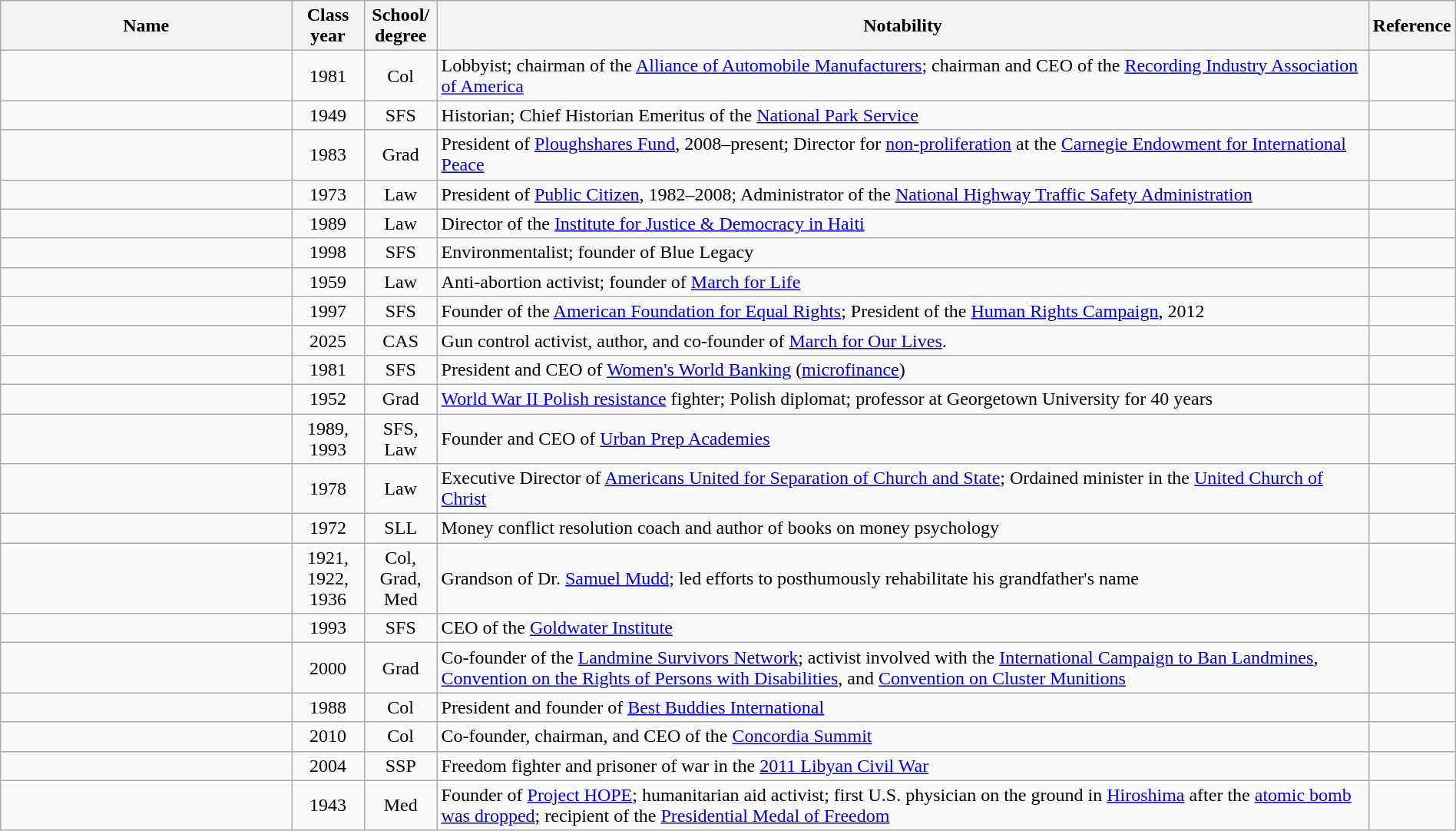<table class="wikitable sortable" style="width:100%">
<tr>
<th style="width:20%;">Name</th>
<th style="width:5%;">Class year</th>
<th style="width:5%;">School/<br>degree</th>
<th style="width:*;" class="unsortable">Notability</th>
<th style="width:5%;" class="unsortable">Reference</th>
</tr>
<tr>
<td></td>
<td style="text-align:center;">1981</td>
<td style="text-align:center;">Col</td>
<td>Lobbyist; chairman of the <a href='#'>Alliance of Automobile Manufacturers</a>; chairman and CEO of the <a href='#'>Recording Industry Association of America</a></td>
<td style="text-align:center;"></td>
</tr>
<tr>
<td></td>
<td style="text-align:center;">1949</td>
<td style="text-align:center;">SFS</td>
<td>Historian; Chief Historian Emeritus of the <a href='#'>National Park Service</a></td>
<td style="text-align:center;"></td>
</tr>
<tr>
<td></td>
<td style="text-align:center;">1983</td>
<td style="text-align:center;">Grad</td>
<td>President of <a href='#'>Ploughshares Fund</a>, 2008–present; Director for <a href='#'>non-proliferation</a> at the <a href='#'>Carnegie Endowment for International Peace</a></td>
<td style="text-align:center;"></td>
</tr>
<tr>
<td></td>
<td style="text-align:center;">1973</td>
<td style="text-align:center;">Law</td>
<td>President of <a href='#'>Public Citizen</a>, 1982–2008; Administrator of the <a href='#'>National Highway Traffic Safety Administration</a></td>
<td style="text-align:center;"></td>
</tr>
<tr>
<td></td>
<td style="text-align:center;">1989</td>
<td style="text-align:center;">Law</td>
<td>Director of the <a href='#'>Institute for Justice & Democracy in Haiti</a></td>
<td style="text-align:center;"></td>
</tr>
<tr>
<td></td>
<td style="text-align:center;">1998</td>
<td style="text-align:center;">SFS</td>
<td>Environmentalist; founder of Blue Legacy</td>
<td style="text-align:center;"></td>
</tr>
<tr>
<td></td>
<td style="text-align:center;">1959</td>
<td style="text-align:center;">Law</td>
<td>Anti-abortion activist; founder of <a href='#'>March for Life</a></td>
<td style="text-align:center;"></td>
</tr>
<tr>
<td></td>
<td style="text-align:center;">1997</td>
<td style="text-align:center;">SFS</td>
<td>Founder of the <a href='#'>American Foundation for Equal Rights</a>; President of the <a href='#'>Human Rights Campaign</a>, 2012</td>
<td style="text-align:center;"></td>
</tr>
<tr>
<td></td>
<td style="text-align:center;">2025</td>
<td style="text-align:center;">CAS</td>
<td>Gun control activist, author, and co-founder of <a href='#'>March for Our Lives</a>.</td>
<td style="text-align:center;"></td>
</tr>
<tr>
<td></td>
<td style="text-align:center;">1981</td>
<td style="text-align:center;">SFS</td>
<td>President and CEO of <a href='#'>Women's World Banking</a> (<a href='#'>microfinance</a>)</td>
<td style="text-align:center;"></td>
</tr>
<tr>
<td></td>
<td style="text-align:center;">1952</td>
<td style="text-align:center;">Grad</td>
<td><a href='#'>World War II Polish resistance</a> fighter; Polish diplomat; professor at Georgetown University for 40 years</td>
<td style="text-align:center;"></td>
</tr>
<tr>
<td></td>
<td style="text-align:center;">1989,<br>1993</td>
<td style="text-align:center;">SFS,<br>Law</td>
<td>Founder and CEO of <a href='#'>Urban Prep Academies</a></td>
<td style="text-align:center;"></td>
</tr>
<tr>
<td></td>
<td style="text-align:center;">1978</td>
<td style="text-align:center;">Law</td>
<td>Executive Director of <a href='#'>Americans United for Separation of Church and State</a>; Ordained minister in the <a href='#'>United Church of Christ</a></td>
<td style="text-align:center;"></td>
</tr>
<tr>
<td></td>
<td style="text-align:center;">1972</td>
<td style="text-align:center;">SLL</td>
<td>Money conflict resolution coach and author of books on money psychology</td>
<td style="text-align:center;"></td>
</tr>
<tr>
<td></td>
<td style="text-align:center;">1921,<br>1922,<br>1936</td>
<td style="text-align:center;">Col,<br>Grad,<br>Med</td>
<td>Grandson of Dr. <a href='#'>Samuel Mudd</a>; led efforts to posthumously rehabilitate his grandfather's name</td>
<td style="text-align:center;"></td>
</tr>
<tr>
<td></td>
<td style="text-align:center;">1993</td>
<td style="text-align:center;">SFS</td>
<td>CEO of the <a href='#'>Goldwater Institute</a></td>
<td style="text-align:center;"></td>
</tr>
<tr>
<td></td>
<td style="text-align:center;">2000</td>
<td style="text-align:center;">Grad</td>
<td>Co-founder of the <a href='#'>Landmine Survivors Network</a>; activist involved with the <a href='#'>International Campaign to Ban Landmines</a>, <a href='#'>Convention on the Rights of Persons with Disabilities</a>, and <a href='#'>Convention on Cluster Munitions</a></td>
<td style="text-align:center;"></td>
</tr>
<tr>
<td></td>
<td style="text-align:center;">1988</td>
<td style="text-align:center;">Col</td>
<td>President and founder of <a href='#'>Best Buddies International</a></td>
<td style="text-align:center;"></td>
</tr>
<tr>
<td></td>
<td style="text-align:center;">2010</td>
<td style="text-align:center;">Col</td>
<td>Co-founder, chairman, and CEO of the <a href='#'>Concordia Summit</a></td>
<td style="text-align:center;"></td>
</tr>
<tr>
<td></td>
<td style="text-align:center;">2004</td>
<td style="text-align:center;">SSP</td>
<td>Freedom fighter and prisoner of war in the <a href='#'>2011 Libyan Civil War</a></td>
<td style="text-align:center;"></td>
</tr>
<tr>
<td></td>
<td style="text-align:center;">1943</td>
<td style="text-align:center;">Med</td>
<td>Founder of <a href='#'>Project HOPE</a>; humanitarian aid activist; first U.S. physician on the ground in <a href='#'>Hiroshima</a> after the <a href='#'>atomic bomb was dropped</a>; recipient of the <a href='#'>Presidential Medal of Freedom</a></td>
<td style="text-align:center;"></td>
</tr>
</table>
